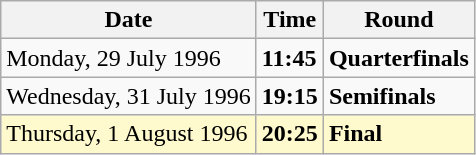<table class="wikitable">
<tr>
<th>Date</th>
<th>Time</th>
<th>Round</th>
</tr>
<tr>
<td>Monday, 29 July 1996</td>
<td><strong>11:45</strong></td>
<td><strong>Quarterfinals</strong></td>
</tr>
<tr>
<td>Wednesday, 31 July 1996</td>
<td><strong>19:15</strong></td>
<td><strong>Semifinals</strong></td>
</tr>
<tr style=background:lemonchiffon>
<td>Thursday, 1 August 1996</td>
<td><strong>20:25</strong></td>
<td><strong>Final</strong></td>
</tr>
</table>
